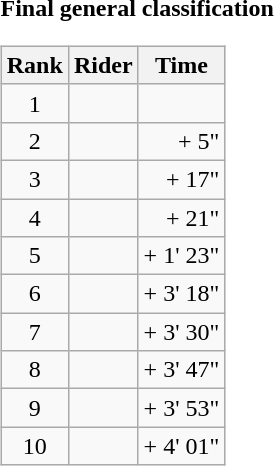<table>
<tr>
<td><strong>Final general classification</strong><br><table class="wikitable">
<tr>
<th scope="col">Rank</th>
<th scope="col">Rider</th>
<th scope="col">Time</th>
</tr>
<tr>
<td style="text-align:center;">1</td>
<td></td>
<td style="text-align:right;"></td>
</tr>
<tr>
<td style="text-align:center;">2</td>
<td></td>
<td style="text-align:right;">+ 5"</td>
</tr>
<tr>
<td style="text-align:center;">3</td>
<td></td>
<td style="text-align:right;">+ 17"</td>
</tr>
<tr>
<td style="text-align:center;">4</td>
<td></td>
<td style="text-align:right;">+ 21"</td>
</tr>
<tr>
<td style="text-align:center;">5</td>
<td></td>
<td style="text-align:right;">+ 1' 23"</td>
</tr>
<tr>
<td style="text-align:center;">6</td>
<td></td>
<td style="text-align:right;">+ 3' 18"</td>
</tr>
<tr>
<td style="text-align:center;">7</td>
<td></td>
<td style="text-align:right;">+ 3' 30"</td>
</tr>
<tr>
<td style="text-align:center;">8</td>
<td></td>
<td style="text-align:right;">+ 3' 47"</td>
</tr>
<tr>
<td style="text-align:center;">9</td>
<td></td>
<td style="text-align:right;">+ 3' 53"</td>
</tr>
<tr>
<td style="text-align:center;">10</td>
<td></td>
<td style="text-align:right;">+ 4' 01"</td>
</tr>
</table>
</td>
</tr>
</table>
